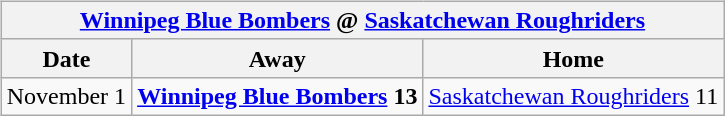<table cellspacing="10">
<tr>
<td valign="top"><br><table class="wikitable">
<tr>
<th colspan="4"><a href='#'>Winnipeg Blue Bombers</a> @ <a href='#'>Saskatchewan Roughriders</a></th>
</tr>
<tr>
<th>Date</th>
<th>Away</th>
<th>Home</th>
</tr>
<tr>
<td>November 1</td>
<td><strong><a href='#'>Winnipeg Blue Bombers</a> 13</strong></td>
<td><a href='#'>Saskatchewan Roughriders</a> 11</td>
</tr>
</table>
</td>
</tr>
</table>
